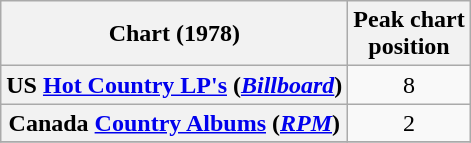<table class="wikitable plainrowheaders" style="text-align:center">
<tr>
<th scope="col">Chart (1978)</th>
<th scope="col">Peak chart<br>position</th>
</tr>
<tr>
<th scope = "row">US <a href='#'>Hot Country LP's</a> (<em><a href='#'>Billboard</a></em>)</th>
<td>8</td>
</tr>
<tr>
<th scope = "row">Canada <a href='#'>Country Albums</a> (<em><a href='#'>RPM</a></em>)</th>
<td>2</td>
</tr>
<tr>
</tr>
</table>
